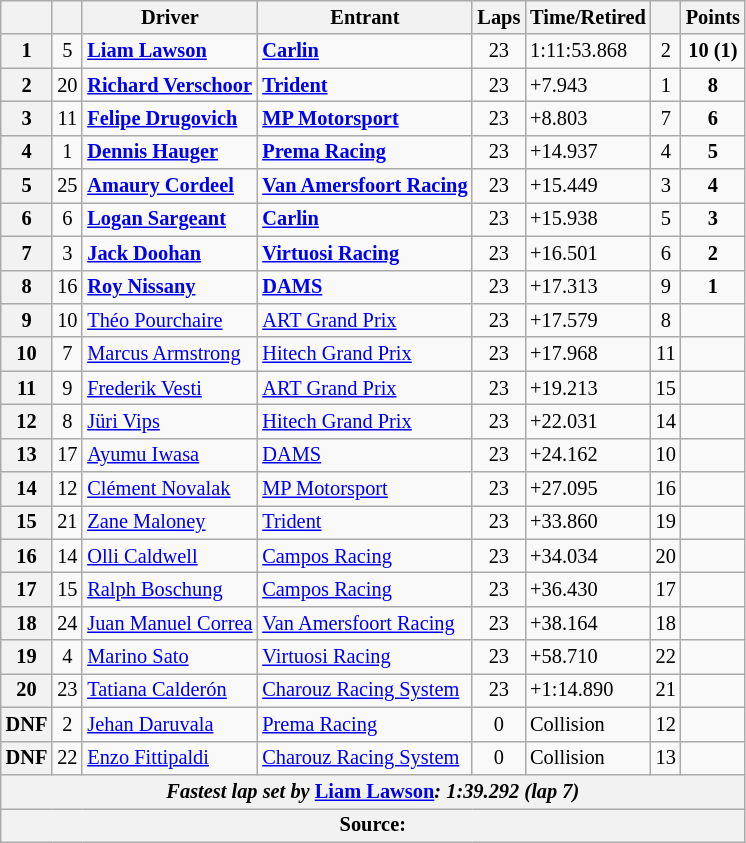<table class="wikitable" style="font-size:85%">
<tr>
<th scope="col"></th>
<th scope="col"></th>
<th scope="col">Driver</th>
<th scope="col">Entrant</th>
<th scope="col">Laps</th>
<th scope="col">Time/Retired</th>
<th scope="col"></th>
<th scope="col">Points</th>
</tr>
<tr>
<th>1</th>
<td align="center">5</td>
<td> <strong><a href='#'>Liam Lawson</a></strong></td>
<td><strong><a href='#'>Carlin</a></strong></td>
<td align="center">23</td>
<td>1:11:53.868</td>
<td align="center">2</td>
<td align="center"><strong>10 (1)</strong></td>
</tr>
<tr>
<th>2</th>
<td align="center">20</td>
<td> <strong><a href='#'>Richard Verschoor</a></strong></td>
<td><strong><a href='#'>Trident</a></strong></td>
<td align="center">23</td>
<td>+7.943</td>
<td align="center">1</td>
<td align="center"><strong>8</strong></td>
</tr>
<tr>
<th>3</th>
<td align="center">11</td>
<td> <strong><a href='#'>Felipe Drugovich</a></strong></td>
<td><strong><a href='#'>MP Motorsport</a></strong></td>
<td align="center">23</td>
<td>+8.803</td>
<td align="center">7</td>
<td align="center"><strong>6</strong></td>
</tr>
<tr>
<th>4</th>
<td align="center">1</td>
<td> <strong><a href='#'>Dennis Hauger</a></strong></td>
<td><strong><a href='#'>Prema Racing</a></strong></td>
<td align="center">23</td>
<td>+14.937</td>
<td align="center">4</td>
<td align="center"><strong>5</strong></td>
</tr>
<tr>
<th>5</th>
<td align="center">25</td>
<td> <strong><a href='#'>Amaury Cordeel</a></strong></td>
<td><strong><a href='#'>Van Amersfoort Racing</a></strong></td>
<td align="center">23</td>
<td>+15.449</td>
<td align="center">3</td>
<td align="center"><strong>4</strong></td>
</tr>
<tr>
<th>6</th>
<td align="center">6</td>
<td> <strong><a href='#'>Logan Sargeant</a></strong></td>
<td><strong><a href='#'>Carlin</a></strong></td>
<td align="center">23</td>
<td>+15.938</td>
<td align="center">5</td>
<td align="center"><strong>3</strong></td>
</tr>
<tr>
<th>7</th>
<td align="center">3</td>
<td> <strong><a href='#'>Jack Doohan</a></strong></td>
<td><strong><a href='#'>Virtuosi Racing</a></strong></td>
<td align="center">23</td>
<td>+16.501</td>
<td align="center">6</td>
<td align="center"><strong>2</strong></td>
</tr>
<tr>
<th>8</th>
<td align="center">16</td>
<td> <strong><a href='#'>Roy Nissany</a></strong></td>
<td><strong><a href='#'>DAMS</a></strong></td>
<td align="center">23</td>
<td>+17.313</td>
<td align="center">9</td>
<td align="center"><strong>1</strong></td>
</tr>
<tr>
<th>9</th>
<td align="center">10</td>
<td> <a href='#'>Théo Pourchaire</a></td>
<td><a href='#'>ART Grand Prix</a></td>
<td align="center">23</td>
<td>+17.579</td>
<td align="center">8</td>
<td align="center"></td>
</tr>
<tr>
<th>10</th>
<td align="center">7</td>
<td> <a href='#'>Marcus Armstrong</a></td>
<td><a href='#'>Hitech Grand Prix</a></td>
<td align="center">23</td>
<td>+17.968</td>
<td align="center">11</td>
<td align="center"></td>
</tr>
<tr>
<th>11</th>
<td align="center">9</td>
<td> <a href='#'>Frederik Vesti</a></td>
<td><a href='#'>ART Grand Prix</a></td>
<td align="center">23</td>
<td>+19.213</td>
<td align="center">15</td>
<td align="center"></td>
</tr>
<tr>
<th>12</th>
<td align="center">8</td>
<td> <a href='#'>Jüri Vips</a></td>
<td><a href='#'>Hitech Grand Prix</a></td>
<td align="center">23</td>
<td>+22.031</td>
<td align="center">14</td>
<td align="center"></td>
</tr>
<tr>
<th>13</th>
<td align="center">17</td>
<td> <a href='#'>Ayumu Iwasa</a></td>
<td><a href='#'>DAMS</a></td>
<td align="center">23</td>
<td>+24.162</td>
<td align="center">10</td>
<td align="center"></td>
</tr>
<tr>
<th>14</th>
<td align="center">12</td>
<td> <a href='#'>Clément Novalak</a></td>
<td><a href='#'>MP Motorsport</a></td>
<td align="center">23</td>
<td>+27.095</td>
<td align="center">16</td>
<td align="center"></td>
</tr>
<tr>
<th>15</th>
<td align="center">21</td>
<td> <a href='#'>Zane Maloney</a></td>
<td><a href='#'>Trident</a></td>
<td align="center">23</td>
<td>+33.860</td>
<td align="center">19</td>
<td align="center"></td>
</tr>
<tr>
<th>16</th>
<td align="center">14</td>
<td> <a href='#'>Olli Caldwell</a></td>
<td><a href='#'>Campos Racing</a></td>
<td align="center">23</td>
<td>+34.034</td>
<td align="center">20</td>
<td align="center"></td>
</tr>
<tr>
<th>17</th>
<td align="center">15</td>
<td> <a href='#'>Ralph Boschung</a></td>
<td><a href='#'>Campos Racing</a></td>
<td align="center">23</td>
<td>+36.430</td>
<td align="center">17</td>
<td align="center"></td>
</tr>
<tr>
<th>18</th>
<td align="center">24</td>
<td> <a href='#'>Juan Manuel Correa</a></td>
<td><a href='#'>Van Amersfoort Racing</a></td>
<td align="center">23</td>
<td>+38.164</td>
<td align="center">18</td>
<td align="center"></td>
</tr>
<tr>
<th>19</th>
<td align="center">4</td>
<td> <a href='#'>Marino Sato</a></td>
<td><a href='#'>Virtuosi Racing</a></td>
<td align="center">23</td>
<td>+58.710</td>
<td align="center">22</td>
<td align="center"></td>
</tr>
<tr>
<th>20</th>
<td align="center">23</td>
<td> <a href='#'>Tatiana Calderón</a></td>
<td><a href='#'>Charouz Racing System</a></td>
<td align="center">23</td>
<td>+1:14.890</td>
<td align="center">21</td>
<td align="center"></td>
</tr>
<tr>
<th>DNF</th>
<td align="center">2</td>
<td> <a href='#'>Jehan Daruvala</a></td>
<td><a href='#'>Prema Racing</a></td>
<td align="center">0</td>
<td>Collision</td>
<td align="center">12</td>
<td align="center"></td>
</tr>
<tr>
<th>DNF</th>
<td align="center">22</td>
<td> <a href='#'>Enzo Fittipaldi</a></td>
<td><a href='#'>Charouz Racing System</a></td>
<td align="center">0</td>
<td>Collision</td>
<td align="center">13</td>
<td align="center"></td>
</tr>
<tr>
<th colspan="8"><em>Fastest lap set by</em>  <a href='#'>Liam Lawson</a><em>: 1:39.292 (lap 7)</em></th>
</tr>
<tr>
<th colspan="8">Source:</th>
</tr>
</table>
